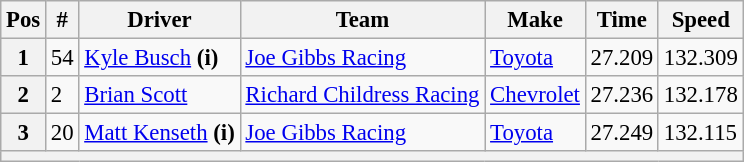<table class="wikitable" style="font-size:95%">
<tr>
<th>Pos</th>
<th>#</th>
<th>Driver</th>
<th>Team</th>
<th>Make</th>
<th>Time</th>
<th>Speed</th>
</tr>
<tr>
<th>1</th>
<td>54</td>
<td><a href='#'>Kyle Busch</a> <strong>(i)</strong></td>
<td><a href='#'>Joe Gibbs Racing</a></td>
<td><a href='#'>Toyota</a></td>
<td>27.209</td>
<td>132.309</td>
</tr>
<tr>
<th>2</th>
<td>2</td>
<td><a href='#'>Brian Scott</a></td>
<td><a href='#'>Richard Childress Racing</a></td>
<td><a href='#'>Chevrolet</a></td>
<td>27.236</td>
<td>132.178</td>
</tr>
<tr>
<th>3</th>
<td>20</td>
<td><a href='#'>Matt Kenseth</a> <strong>(i)</strong></td>
<td><a href='#'>Joe Gibbs Racing</a></td>
<td><a href='#'>Toyota</a></td>
<td>27.249</td>
<td>132.115</td>
</tr>
<tr>
<th colspan="7"></th>
</tr>
</table>
